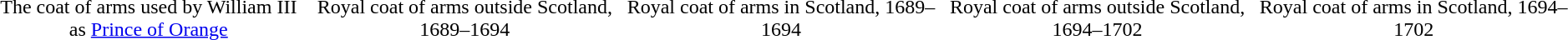<table border="0" align="center" width="100%">
<tr>
<th width=20%></th>
<th width=20%></th>
<th width=20%></th>
<th width=20%></th>
<th width=20%></th>
</tr>
<tr>
<td style="text-align: center">The coat of arms used by William III as <a href='#'>Prince of Orange</a></td>
<td style="text-align: center">Royal coat of arms outside Scotland, 1689–1694</td>
<td style="text-align: center">Royal coat of arms in Scotland, 1689–1694</td>
<td style="text-align: center">Royal coat of arms outside Scotland, 1694–1702</td>
<td style="text-align: center">Royal coat of arms in Scotland, 1694–1702</td>
</tr>
</table>
